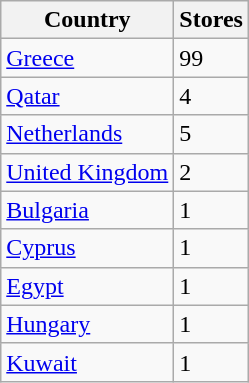<table class="wikitable sortable">
<tr>
<th>Country</th>
<th>Stores</th>
</tr>
<tr>
<td><a href='#'>Greece</a> </td>
<td>99</td>
</tr>
<tr>
<td><a href='#'>Qatar</a>  </td>
<td>4</td>
</tr>
<tr>
<td><a href='#'>Netherlands</a> </td>
<td>5</td>
</tr>
<tr>
<td><a href='#'>United Kingdom</a> </td>
<td>2</td>
</tr>
<tr>
<td><a href='#'>Bulgaria</a> </td>
<td>1</td>
</tr>
<tr>
<td><a href='#'>Cyprus</a> </td>
<td>1</td>
</tr>
<tr>
<td><a href='#'>Egypt</a> </td>
<td>1</td>
</tr>
<tr>
<td><a href='#'>Hungary</a> </td>
<td>1</td>
</tr>
<tr>
<td><a href='#'>Kuwait</a> </td>
<td>1</td>
</tr>
</table>
